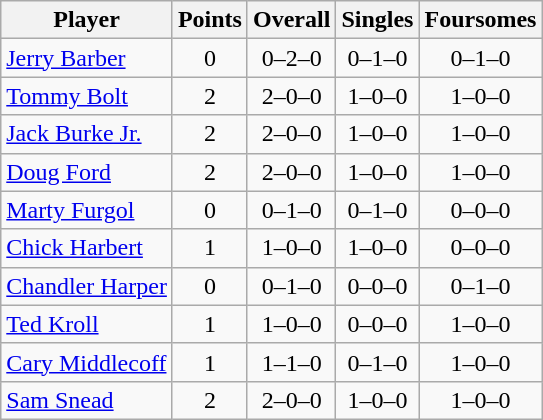<table class="wikitable sortable" style="text-align:center">
<tr>
<th>Player</th>
<th>Points</th>
<th>Overall</th>
<th>Singles</th>
<th>Foursomes</th>
</tr>
<tr>
<td align=left><a href='#'>Jerry Barber</a></td>
<td>0</td>
<td>0–2–0</td>
<td>0–1–0</td>
<td>0–1–0</td>
</tr>
<tr>
<td align=left><a href='#'>Tommy Bolt</a></td>
<td>2</td>
<td>2–0–0</td>
<td>1–0–0</td>
<td>1–0–0</td>
</tr>
<tr>
<td align=left><a href='#'>Jack Burke Jr.</a></td>
<td>2</td>
<td>2–0–0</td>
<td>1–0–0</td>
<td>1–0–0</td>
</tr>
<tr>
<td align=left><a href='#'>Doug Ford</a></td>
<td>2</td>
<td>2–0–0</td>
<td>1–0–0</td>
<td>1–0–0</td>
</tr>
<tr>
<td align=left><a href='#'>Marty Furgol</a></td>
<td>0</td>
<td>0–1–0</td>
<td>0–1–0</td>
<td>0–0–0</td>
</tr>
<tr>
<td align=left><a href='#'>Chick Harbert</a></td>
<td>1</td>
<td>1–0–0</td>
<td>1–0–0</td>
<td>0–0–0</td>
</tr>
<tr>
<td align=left><a href='#'>Chandler Harper</a></td>
<td>0</td>
<td>0–1–0</td>
<td>0–0–0</td>
<td>0–1–0</td>
</tr>
<tr>
<td align=left><a href='#'>Ted Kroll</a></td>
<td>1</td>
<td>1–0–0</td>
<td>0–0–0</td>
<td>1–0–0</td>
</tr>
<tr>
<td align=left><a href='#'>Cary Middlecoff</a></td>
<td>1</td>
<td>1–1–0</td>
<td>0–1–0</td>
<td>1–0–0</td>
</tr>
<tr>
<td align=left><a href='#'>Sam Snead</a></td>
<td>2</td>
<td>2–0–0</td>
<td>1–0–0</td>
<td>1–0–0</td>
</tr>
</table>
